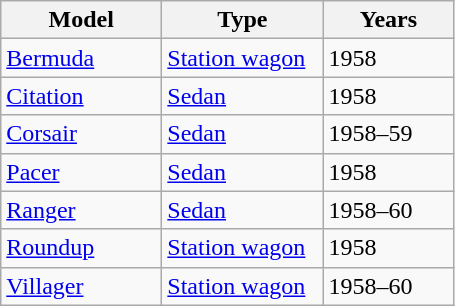<table class= "wikitable sortable">
<tr>
<th width=100px>Model</th>
<th width=100px>Type</th>
<th width=80px>Years</th>
</tr>
<tr>
<td><a href='#'>Bermuda</a></td>
<td><a href='#'>Station wagon</a></td>
<td>1958</td>
</tr>
<tr>
<td><a href='#'>Citation</a></td>
<td><a href='#'>Sedan</a></td>
<td>1958</td>
</tr>
<tr>
<td><a href='#'>Corsair</a></td>
<td><a href='#'>Sedan</a></td>
<td>1958–59</td>
</tr>
<tr>
<td><a href='#'>Pacer</a></td>
<td><a href='#'>Sedan</a></td>
<td>1958</td>
</tr>
<tr>
<td><a href='#'>Ranger</a></td>
<td><a href='#'>Sedan</a></td>
<td>1958–60</td>
</tr>
<tr>
<td><a href='#'>Roundup</a></td>
<td><a href='#'>Station wagon</a></td>
<td>1958</td>
</tr>
<tr>
<td><a href='#'>Villager</a></td>
<td><a href='#'>Station wagon</a></td>
<td>1958–60</td>
</tr>
</table>
